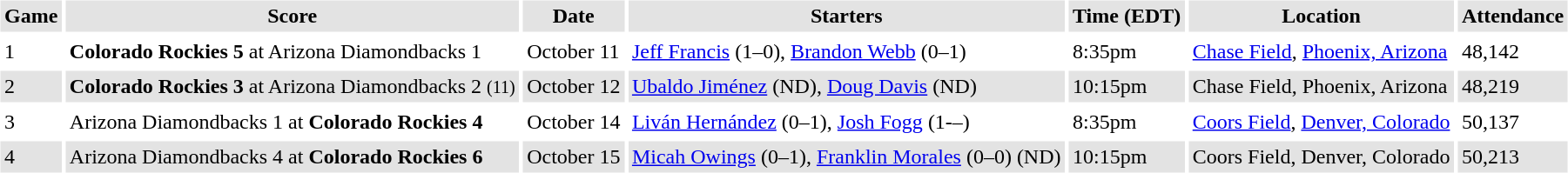<table border="0" cellspacing="3" cellpadding="3">
<tr style="background: #e3e3e3;">
<th>Game</th>
<th>Score</th>
<th>Date</th>
<th>Starters</th>
<th>Time (EDT)</th>
<th>Location</th>
<th>Attendance</th>
</tr>
<tr>
<td>1</td>
<td><strong>Colorado Rockies 5</strong> at Arizona Diamondbacks 1</td>
<td>October 11</td>
<td><a href='#'>Jeff Francis</a> (1–0), <a href='#'>Brandon Webb</a> (0–1)</td>
<td>8:35pm</td>
<td><a href='#'>Chase Field</a>, <a href='#'>Phoenix, Arizona</a></td>
<td>48,142</td>
</tr>
<tr style="background: #e3e3e3;">
<td>2</td>
<td><strong>Colorado Rockies 3</strong> at Arizona Diamondbacks 2 <small> (11) </small></td>
<td>October 12</td>
<td><a href='#'>Ubaldo Jiménez</a> (ND), <a href='#'>Doug Davis</a> (ND)</td>
<td>10:15pm</td>
<td>Chase Field, Phoenix, Arizona</td>
<td>48,219</td>
</tr>
<tr>
<td>3</td>
<td>Arizona Diamondbacks 1 at <strong>Colorado Rockies 4</strong></td>
<td>October 14</td>
<td><a href='#'>Liván Hernández</a> (0–1), <a href='#'>Josh Fogg</a> (1-–)</td>
<td>8:35pm</td>
<td><a href='#'>Coors Field</a>, <a href='#'>Denver, Colorado</a></td>
<td>50,137</td>
</tr>
<tr style="background: #e3e3e3;">
<td>4</td>
<td>Arizona Diamondbacks 4 at <strong>Colorado Rockies 6</strong></td>
<td>October 15</td>
<td><a href='#'>Micah Owings</a> (0–1), <a href='#'>Franklin Morales</a> (0–0) (ND)</td>
<td>10:15pm</td>
<td>Coors Field, Denver, Colorado</td>
<td>50,213</td>
</tr>
</table>
